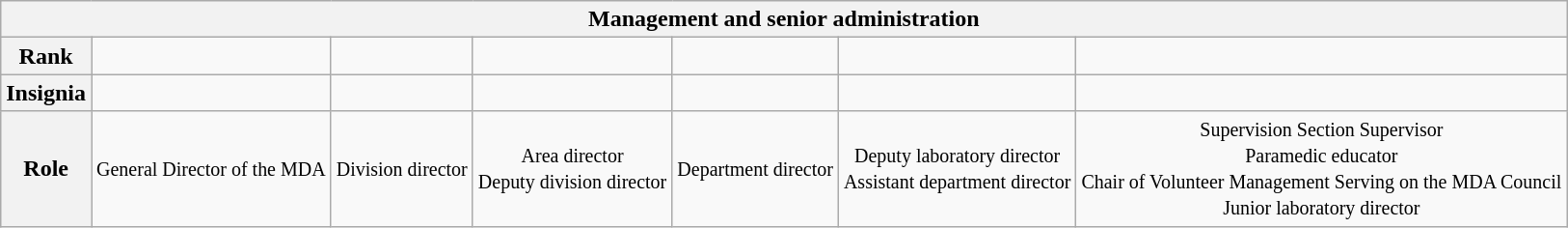<table class="wikitable">
<tr>
<th colspan=7>Management and senior administration</th>
</tr>
<tr style="text-align:center;">
<th>Rank</th>
<td></td>
<td></td>
<td></td>
<td></td>
<td></td>
<td></td>
</tr>
<tr style="text-align:center;">
<th>Insignia</th>
<td></td>
<td></td>
<td></td>
<td></td>
<td></td>
<td></td>
</tr>
<tr style="text-align:center;">
<th>Role</th>
<td><small>General Director of the MDA</small></td>
<td><small>Division director</small></td>
<td><small>Area director<br>Deputy division director</small></td>
<td><small>Department director</small></td>
<td><small>Deputy laboratory director<br>Assistant department director</small></td>
<td><small>Supervision Section Supervisor<br>Paramedic educator<br>Chair of Volunteer Management Serving on the MDA Council<br>Junior laboratory director</small></td>
</tr>
</table>
